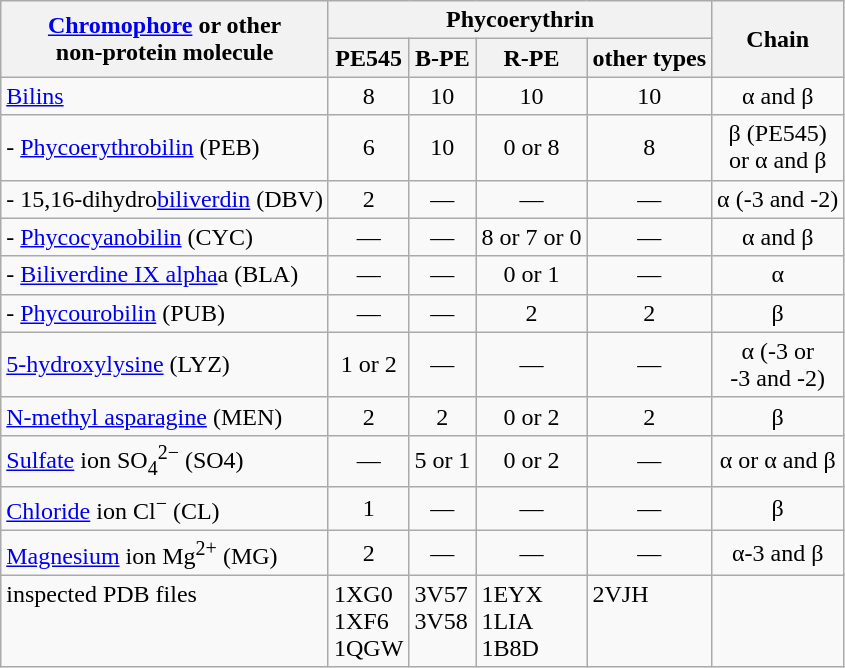<table class="wikitable">
<tr>
<th rowspan=2><a href='#'>Chromophore</a> or other<br>non-protein molecule</th>
<th colspan=4>Phycoerythrin</th>
<th rowspan=2>Chain</th>
</tr>
<tr>
<th>PE545</th>
<th>B-PE</th>
<th>R-PE</th>
<th>other types</th>
</tr>
<tr>
<td><a href='#'>Bilins</a></td>
<td align=center>8</td>
<td align=center>10</td>
<td align=center>10</td>
<td align=center>10</td>
<td align=center>α and β</td>
</tr>
<tr>
<td>- <a href='#'>Phycoerythrobilin</a> (PEB)</td>
<td align=center>6</td>
<td align=center>10</td>
<td align=center>0 or 8</td>
<td align=center>8</td>
<td align=center>β (PE545)<br>or α and β</td>
</tr>
<tr>
<td>- 15,16-dihydro<a href='#'>biliverdin</a> (DBV)</td>
<td align=center>2</td>
<td align=center>—</td>
<td align=center>—</td>
<td align=center>—</td>
<td align=center>α (-3 and -2)</td>
</tr>
<tr>
<td>- <a href='#'>Phycocyanobilin</a> (CYC)</td>
<td align=center>—</td>
<td align=center>—</td>
<td align=center>8 or 7 or 0</td>
<td align=center>—</td>
<td align=center>α and β</td>
</tr>
<tr>
<td>- <a href='#'>Biliverdine IX alpha</a>a (BLA)</td>
<td align=center>—</td>
<td align=center>—</td>
<td align=center>0 or 1</td>
<td align=center>—</td>
<td align=center>α</td>
</tr>
<tr>
<td>- <a href='#'>Phycourobilin</a> (PUB)</td>
<td align=center>—</td>
<td align=center>—</td>
<td align=center>2</td>
<td align=center>2</td>
<td align=center>β</td>
</tr>
<tr>
<td><a href='#'>5-hydroxylysine</a> (LYZ)</td>
<td align=center>1 or 2</td>
<td align=center>—</td>
<td align=center>—</td>
<td align=center>—</td>
<td align=center>α (-3 or <br>-3 and -2)</td>
</tr>
<tr>
<td><a href='#'>N-methyl asparagine</a> (MEN)</td>
<td align=center>2</td>
<td align=center>2</td>
<td align=center>0 or 2</td>
<td align=center>2</td>
<td align=center>β</td>
</tr>
<tr>
<td><a href='#'>Sulfate</a> ion SO<sub>4</sub><sup>2−</sup> (SO4)</td>
<td align=center>—</td>
<td align=center>5 or 1</td>
<td align=center>0 or 2</td>
<td align=center>—</td>
<td align=center>α or α and β</td>
</tr>
<tr>
<td><a href='#'>Chloride</a> ion Cl<sup>−</sup> (CL)</td>
<td align=center>1</td>
<td align=center>—</td>
<td align=center>—</td>
<td align=center>—</td>
<td align=center>β</td>
</tr>
<tr>
<td><a href='#'>Magnesium</a> ion Mg<sup>2+</sup> (MG)</td>
<td align=center>2</td>
<td align=center>—</td>
<td align=center>—</td>
<td align=center>—</td>
<td align=center>α-3 and β</td>
</tr>
<tr>
<td valign=baseline>inspected PDB files</td>
<td valign=baseline>1XG0<br>1XF6<br>1QGW</td>
<td valign=baseline>3V57<br>3V58</td>
<td valign=baseline>1EYX<br>1LIA<br>1B8D</td>
<td valign=baseline>2VJH</td>
</tr>
</table>
